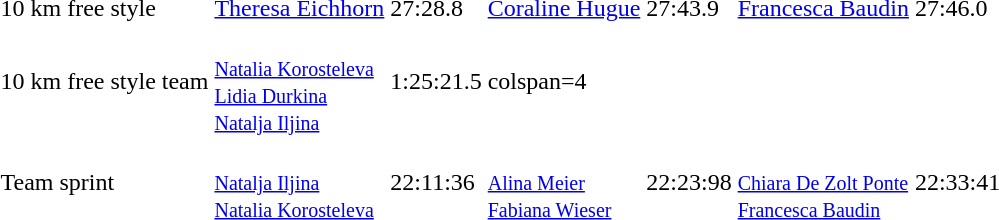<table>
<tr>
<td>10 km free style</td>
<td><a href='#'>Theresa Eichhorn</a><br></td>
<td>27:28.8</td>
<td><a href='#'>Coraline Hugue</a><br></td>
<td>27:43.9</td>
<td><a href='#'>Francesca Baudin</a><br></td>
<td>27:46.0</td>
</tr>
<tr>
<td>10 km free style team</td>
<td><br><small><a href='#'>Natalia Korosteleva</a><br><a href='#'>Lidia Durkina</a><br><a href='#'>Natalja Iljina</a></small></td>
<td>1:25:21.5</td>
<td>colspan=4 </td>
</tr>
<tr>
<td>Team sprint</td>
<td><br><small><a href='#'>Natalja Iljina</a><br><a href='#'>Natalia Korosteleva</a></small></td>
<td>22:11:36</td>
<td><br><small><a href='#'>Alina Meier</a><br><a href='#'>Fabiana Wieser</a></small></td>
<td>22:23:98</td>
<td><br><small><a href='#'>Chiara De Zolt Ponte</a><br><a href='#'>Francesca Baudin</a></small></td>
<td>22:33:41</td>
</tr>
</table>
